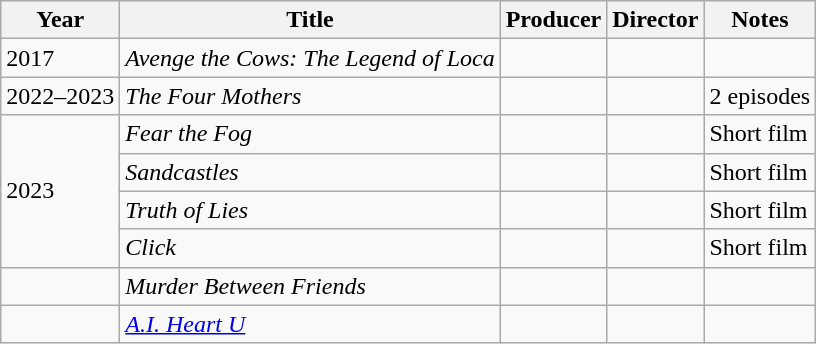<table class="wikitable">
<tr>
<th>Year</th>
<th>Title</th>
<th>Producer</th>
<th>Director</th>
<th>Notes</th>
</tr>
<tr>
<td>2017</td>
<td><em>Avenge the Cows: The Legend of Loca</em></td>
<td></td>
<td></td>
<td></td>
</tr>
<tr>
<td>2022–2023</td>
<td><em>The Four Mothers</em></td>
<td></td>
<td></td>
<td>2 episodes</td>
</tr>
<tr>
<td rowspan="4">2023</td>
<td><em>Fear the Fog</em></td>
<td></td>
<td></td>
<td>Short film</td>
</tr>
<tr>
<td><em>Sandcastles</em></td>
<td></td>
<td></td>
<td>Short film</td>
</tr>
<tr>
<td><em>Truth of Lies</em></td>
<td></td>
<td></td>
<td>Short film</td>
</tr>
<tr>
<td><em>Click</em></td>
<td></td>
<td></td>
<td>Short film</td>
</tr>
<tr>
<td></td>
<td><em>Murder Between Friends</em></td>
<td></td>
<td></td>
<td></td>
</tr>
<tr>
<td></td>
<td><em><a href='#'>A.I. Heart U</a></em></td>
<td></td>
<td></td>
<td></td>
</tr>
</table>
